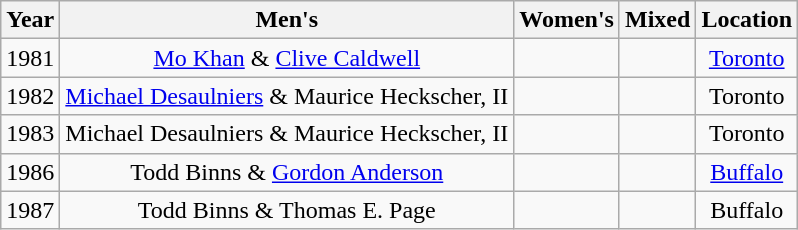<table class="wikitable" style="text-align: center">
<tr>
<th>Year</th>
<th>Men's</th>
<th>Women's</th>
<th>Mixed</th>
<th>Location</th>
</tr>
<tr>
<td>1981</td>
<td><a href='#'>Mo Khan</a> & <a href='#'>Clive Caldwell</a></td>
<td></td>
<td></td>
<td> <a href='#'>Toronto</a></td>
</tr>
<tr>
<td>1982</td>
<td><a href='#'>Michael Desaulniers</a> & Maurice Heckscher, II</td>
<td></td>
<td></td>
<td> Toronto</td>
</tr>
<tr>
<td>1983</td>
<td>Michael Desaulniers & Maurice Heckscher, II</td>
<td></td>
<td></td>
<td> Toronto</td>
</tr>
<tr>
<td>1986</td>
<td>Todd Binns & <a href='#'>Gordon Anderson</a></td>
<td></td>
<td></td>
<td> <a href='#'>Buffalo</a></td>
</tr>
<tr>
<td>1987</td>
<td>Todd Binns & Thomas E. Page</td>
<td></td>
<td></td>
<td> Buffalo</td>
</tr>
</table>
